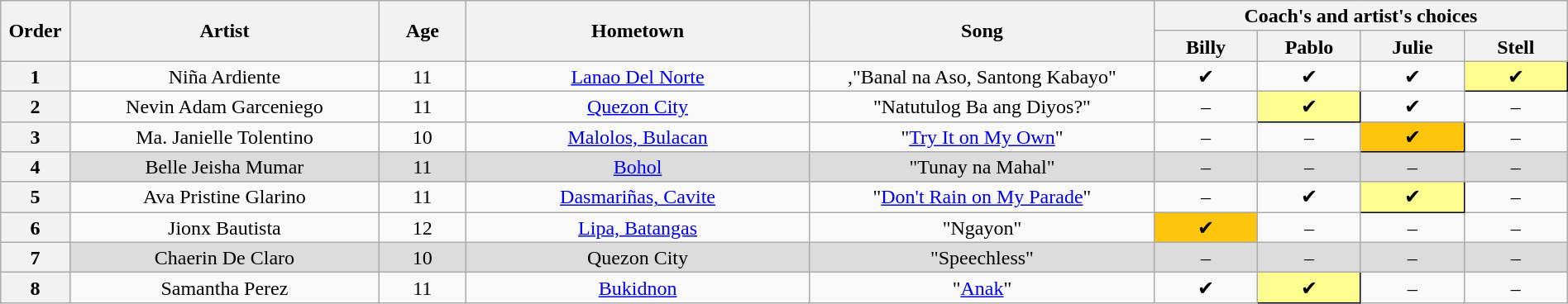<table class="wikitable" style="text-align:center; line-height:17px; width:100%">
<tr>
<th scope="col" rowspan="2" style="width:04%">Order</th>
<th scope="col" rowspan="2" style="width:18%">Artist</th>
<th scope="col" rowspan="2" style="width:05%">Age</th>
<th scope="col" rowspan="2" style="width:20%">Hometown</th>
<th scope="col" rowspan="2" style="width:20%">Song</th>
<th scope="col" colspan="4" style="width:24%">Coach's and artist's choices</th>
</tr>
<tr>
<th style="width:06%">Billy</th>
<th style="width:06%">Pablo</th>
<th style="width:06%">Julie</th>
<th style="width:06%">Stell</th>
</tr>
<tr>
<th>1</th>
<td>Niña Ardiente</td>
<td>11</td>
<td><a href='#'>Lanao Del Norte</a></td>
<td>,"Banal na Aso, Santong Kabayo"</td>
<td>✔</td>
<td>✔</td>
<td>✔</td>
<td style="background:#fdfc8f; border:1px solid black">✔</td>
</tr>
<tr>
<th>2</th>
<td>Nevin Adam Garceniego</td>
<td>11</td>
<td><a href='#'>Quezon City</a></td>
<td>"Natutulog Ba ang Diyos?"</td>
<td>–</td>
<td style="background:#fdfc8f; border:1px solid black">✔</td>
<td>✔</td>
<td>–</td>
</tr>
<tr>
<th>3</th>
<td>Ma. Janielle Tolentino</td>
<td>10</td>
<td><a href='#'>Malolos, Bulacan</a></td>
<td>"<a href='#'>Try It on My Own</a>"</td>
<td>–</td>
<td>–</td>
<td style="background:#FFC40C; border:1px solid black">✔</td>
<td>–</td>
</tr>
<tr style="background:#dcdcdc;">
<th>4</th>
<td>Belle Jeisha Mumar</td>
<td>11</td>
<td><a href='#'>Bohol</a></td>
<td>"Tunay na Mahal"</td>
<td>–</td>
<td>–</td>
<td>–</td>
<td>–</td>
</tr>
<tr>
<th>5</th>
<td>Ava Pristine Glarino</td>
<td>11</td>
<td><a href='#'>Dasmariñas, Cavite</a></td>
<td>"<a href='#'>Don't Rain on My Parade</a>"</td>
<td>–</td>
<td>✔</td>
<td style="background:#fdfc8f; border:1px solid black">✔</td>
<td>–</td>
</tr>
<tr>
<th>6</th>
<td>Jionx Bautista</td>
<td>12</td>
<td><a href='#'>Lipa, Batangas</a></td>
<td>"Ngayon"</td>
<td style="background:#FFC40C">✔</td>
<td>–</td>
<td>–</td>
<td>–</td>
</tr>
<tr style="background:#dcdcdc;">
<th>7</th>
<td>Chaerin De Claro</td>
<td>10</td>
<td>Quezon City</td>
<td>"Speechless"</td>
<td>–</td>
<td>–</td>
<td>–</td>
<td>–</td>
</tr>
<tr>
<th>8</th>
<td>Samantha Perez</td>
<td>11</td>
<td><a href='#'>Bukidnon</a></td>
<td>"<a href='#'>Anak</a>"</td>
<td>✔</td>
<td style="background:#fdfc8f; border:1px solid black">✔</td>
<td>–</td>
<td>–</td>
</tr>
</table>
